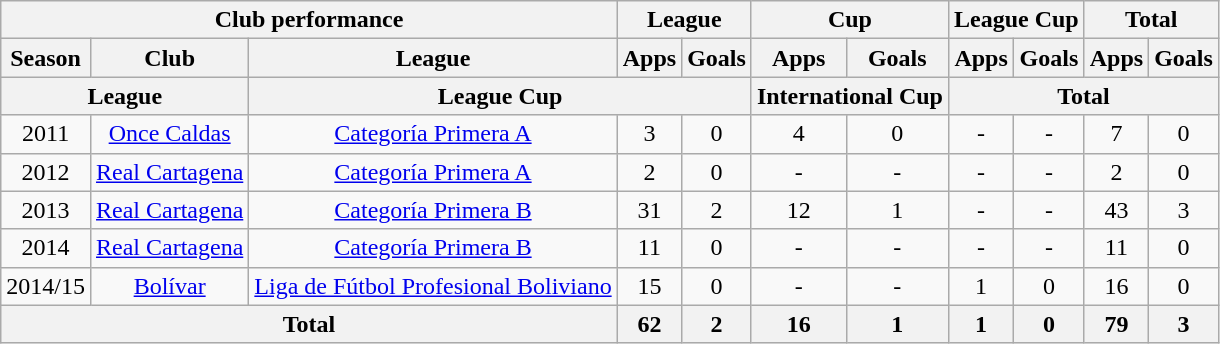<table class="wikitable" style="text-align:center;">
<tr>
<th colspan=3>Club performance</th>
<th colspan=2>League</th>
<th colspan=2>Cup</th>
<th colspan=2>League Cup</th>
<th colspan=2>Total</th>
</tr>
<tr>
<th>Season</th>
<th>Club</th>
<th>League</th>
<th>Apps</th>
<th>Goals</th>
<th>Apps</th>
<th>Goals</th>
<th>Apps</th>
<th>Goals</th>
<th>Apps</th>
<th>Goals</th>
</tr>
<tr>
<th colspan=2>League</th>
<th colspan=3>League Cup</th>
<th colspan=2>International Cup</th>
<th colspan=6>Total</th>
</tr>
<tr>
<td>2011</td>
<td><a href='#'>Once Caldas</a></td>
<td><a href='#'>Categoría Primera A</a></td>
<td>3</td>
<td>0</td>
<td>4</td>
<td>0</td>
<td>-</td>
<td>-</td>
<td>7</td>
<td>0</td>
</tr>
<tr>
<td>2012</td>
<td><a href='#'>Real Cartagena</a></td>
<td><a href='#'>Categoría Primera A</a></td>
<td>2</td>
<td>0</td>
<td>-</td>
<td>-</td>
<td>-</td>
<td>-</td>
<td>2</td>
<td>0</td>
</tr>
<tr>
<td>2013</td>
<td><a href='#'>Real Cartagena</a></td>
<td><a href='#'>Categoría Primera B</a></td>
<td>31</td>
<td>2</td>
<td>12</td>
<td>1</td>
<td>-</td>
<td>-</td>
<td>43</td>
<td>3</td>
</tr>
<tr>
<td>2014</td>
<td><a href='#'>Real Cartagena</a></td>
<td><a href='#'>Categoría Primera B</a></td>
<td>11</td>
<td>0</td>
<td>-</td>
<td>-</td>
<td>-</td>
<td>-</td>
<td>11</td>
<td>0</td>
</tr>
<tr>
<td>2014/15</td>
<td><a href='#'>Bolívar</a></td>
<td><a href='#'>Liga de Fútbol Profesional Boliviano</a></td>
<td>15</td>
<td>0</td>
<td>-</td>
<td>-</td>
<td>1</td>
<td>0</td>
<td>16</td>
<td>0</td>
</tr>
<tr>
<th colspan=3>Total</th>
<th>62</th>
<th>2</th>
<th>16</th>
<th>1</th>
<th>1</th>
<th>0</th>
<th>79</th>
<th>3</th>
</tr>
</table>
